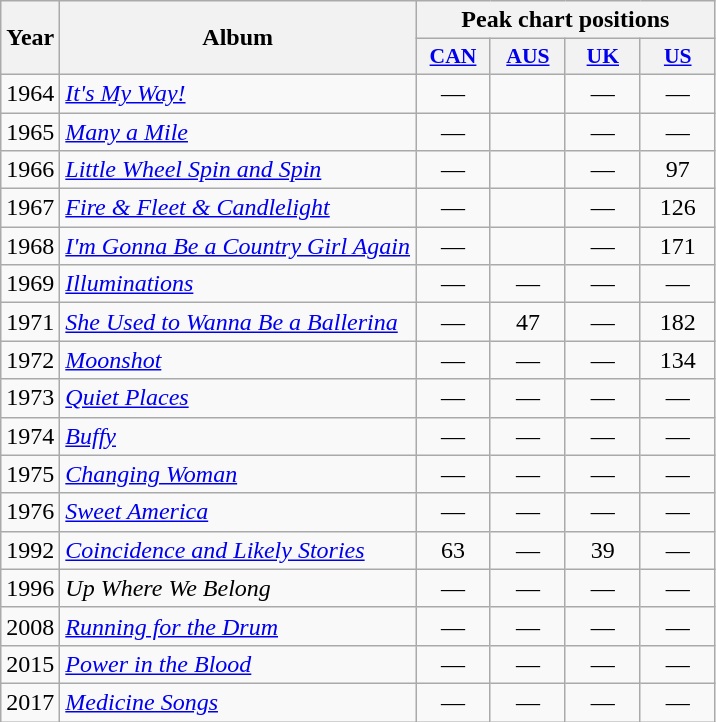<table class="wikitable">
<tr>
<th scope="col" rowspan="2">Year</th>
<th scope="col" rowspan="2">Album</th>
<th scope="col" colspan="4">Peak chart positions</th>
</tr>
<tr>
<th scope="col" style="width:3em;font-size:90%"><a href='#'>CAN</a><br></th>
<th scope="col" style="width:3em;font-size:90%"><a href='#'>AUS</a><br></th>
<th scope="col" style="width:3em;font-size:90%"><a href='#'>UK</a><br></th>
<th scope="col" style="width:3em;font-size:90%"><a href='#'>US</a><br></th>
</tr>
<tr>
<td>1964</td>
<td><em><a href='#'>It's My Way!</a></em></td>
<td style="text-align:center;">—</td>
<td></td>
<td style="text-align:center;">—</td>
<td style="text-align:center;">—</td>
</tr>
<tr>
<td>1965</td>
<td><em><a href='#'>Many a Mile</a></em></td>
<td style="text-align:center;">—</td>
<td></td>
<td style="text-align:center;">—</td>
<td style="text-align:center;">—</td>
</tr>
<tr>
<td>1966</td>
<td><em><a href='#'>Little Wheel Spin and Spin</a></em></td>
<td style="text-align:center;">—</td>
<td></td>
<td style="text-align:center;">—</td>
<td style="text-align:center;">97</td>
</tr>
<tr>
<td>1967</td>
<td><em><a href='#'>Fire & Fleet & Candlelight</a></em></td>
<td style="text-align:center;">—</td>
<td></td>
<td style="text-align:center;">—</td>
<td style="text-align:center;">126</td>
</tr>
<tr>
<td>1968</td>
<td><em><a href='#'>I'm Gonna Be a Country Girl Again</a></em></td>
<td style="text-align:center;">—</td>
<td></td>
<td style="text-align:center;">—</td>
<td style="text-align:center;">171</td>
</tr>
<tr>
<td>1969</td>
<td><em><a href='#'>Illuminations</a></em></td>
<td style="text-align:center;">—</td>
<td style="text-align:center;">—</td>
<td style="text-align:center;">—</td>
<td style="text-align:center;">—</td>
</tr>
<tr>
<td>1971</td>
<td><em><a href='#'>She Used to Wanna Be a Ballerina</a></em></td>
<td style="text-align:center;">—</td>
<td style="text-align:center;">47</td>
<td style="text-align:center;">—</td>
<td style="text-align:center;">182</td>
</tr>
<tr>
<td>1972</td>
<td><em><a href='#'>Moonshot</a></em></td>
<td style="text-align:center;">—</td>
<td style="text-align:center;">—</td>
<td style="text-align:center;">—</td>
<td style="text-align:center;">134</td>
</tr>
<tr>
<td>1973</td>
<td><em><a href='#'>Quiet Places</a></em></td>
<td style="text-align:center;">—</td>
<td style="text-align:center;">—</td>
<td style="text-align:center;">—</td>
<td style="text-align:center;">—</td>
</tr>
<tr>
<td>1974</td>
<td><em><a href='#'>Buffy</a></em></td>
<td style="text-align:center;">—</td>
<td style="text-align:center;">—</td>
<td style="text-align:center;">—</td>
<td style="text-align:center;">—</td>
</tr>
<tr>
<td>1975</td>
<td><em><a href='#'>Changing Woman</a></em></td>
<td style="text-align:center;">—</td>
<td style="text-align:center;">—</td>
<td style="text-align:center;">—</td>
<td style="text-align:center;">—</td>
</tr>
<tr>
<td>1976</td>
<td><em><a href='#'>Sweet America</a></em></td>
<td style="text-align:center;">—</td>
<td style="text-align:center;">—</td>
<td style="text-align:center;">—</td>
<td style="text-align:center;">—</td>
</tr>
<tr>
<td>1992</td>
<td><em><a href='#'>Coincidence and Likely Stories</a></em></td>
<td style="text-align:center;">63</td>
<td style="text-align:center;">—</td>
<td style="text-align:center;">39</td>
<td style="text-align:center;">—</td>
</tr>
<tr>
<td>1996</td>
<td><em>Up Where We Belong</em></td>
<td style="text-align:center;">—</td>
<td style="text-align:center;">—</td>
<td style="text-align:center;">—</td>
<td style="text-align:center;">—</td>
</tr>
<tr>
<td>2008</td>
<td><em><a href='#'>Running for the Drum</a></em></td>
<td style="text-align:center;">—</td>
<td style="text-align:center;">—</td>
<td style="text-align:center;">—</td>
<td style="text-align:center;">—</td>
</tr>
<tr>
<td>2015</td>
<td><em><a href='#'>Power in the Blood</a></em></td>
<td style="text-align:center;">—</td>
<td style="text-align:center;">—</td>
<td style="text-align:center;">—</td>
<td style="text-align:center;">—</td>
</tr>
<tr>
<td>2017</td>
<td><em><a href='#'>Medicine Songs</a></em></td>
<td style="text-align:center;">—</td>
<td style="text-align:center;">—</td>
<td style="text-align:center;">—</td>
<td style="text-align:center;">—</td>
</tr>
</table>
